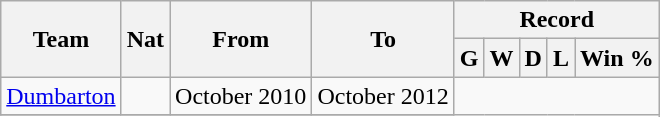<table class="wikitable" style="text-align: center">
<tr>
<th rowspan="2">Team</th>
<th rowspan="2">Nat</th>
<th rowspan="2">From</th>
<th rowspan="2">To</th>
<th colspan="5">Record</th>
</tr>
<tr>
<th>G</th>
<th>W</th>
<th>D</th>
<th>L</th>
<th>Win %</th>
</tr>
<tr>
<td align=left><a href='#'>Dumbarton</a></td>
<td></td>
<td align=left>October 2010</td>
<td align=left>October 2012<br></td>
</tr>
<tr>
</tr>
</table>
